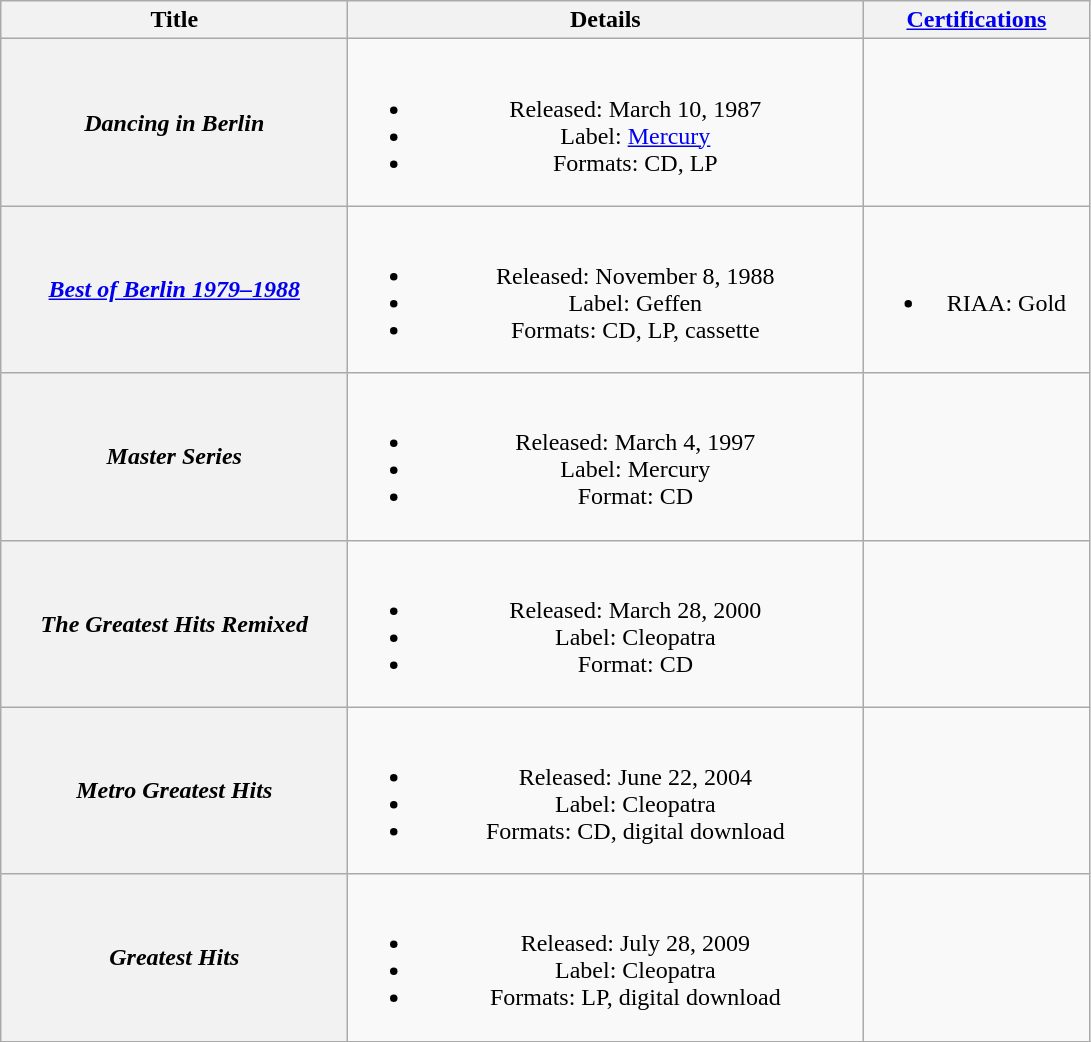<table class="wikitable plainrowheaders" style="text-align:center">
<tr>
<th scope="col" style="width:14em;">Title</th>
<th scope="col" style="width:21em;">Details</th>
<th scope="col" style="width:9em;"><a href='#'>Certifications</a></th>
</tr>
<tr>
<th scope="row"><em>Dancing in Berlin</em></th>
<td><br><ul><li>Released: March 10, 1987 </li><li>Label: <a href='#'>Mercury</a></li><li>Formats: CD, LP</li></ul></td>
<td></td>
</tr>
<tr>
<th scope="row"><em><a href='#'>Best of Berlin 1979–1988</a></em></th>
<td><br><ul><li>Released: November 8, 1988</li><li>Label: Geffen</li><li>Formats: CD, LP, cassette</li></ul></td>
<td><br><ul><li>RIAA: Gold</li></ul></td>
</tr>
<tr>
<th scope="row"><em>Master Series</em></th>
<td><br><ul><li>Released: March 4, 1997 </li><li>Label: Mercury</li><li>Format: CD</li></ul></td>
<td></td>
</tr>
<tr>
<th scope="row"><em>The Greatest Hits Remixed</em></th>
<td><br><ul><li>Released: March 28, 2000</li><li>Label: Cleopatra</li><li>Format: CD</li></ul></td>
<td></td>
</tr>
<tr>
<th scope="row"><em>Metro Greatest Hits</em></th>
<td><br><ul><li>Released:  June 22, 2004</li><li>Label: Cleopatra</li><li>Formats: CD, digital download</li></ul></td>
<td></td>
</tr>
<tr>
<th scope="row"><em>Greatest Hits</em></th>
<td><br><ul><li>Released: July 28, 2009</li><li>Label: Cleopatra</li><li>Formats: LP, digital download</li></ul></td>
<td></td>
</tr>
</table>
